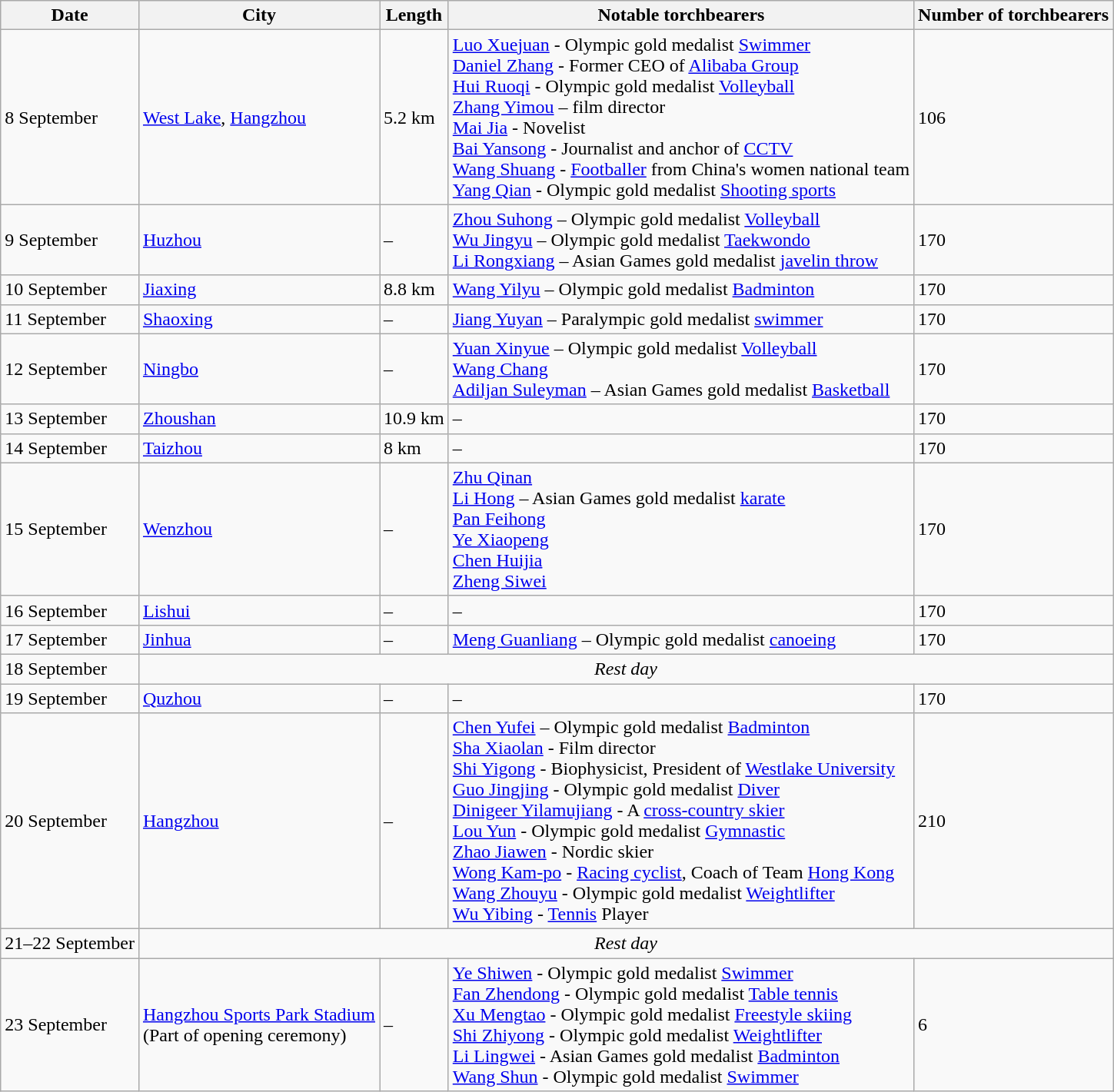<table class="wikitable">
<tr>
<th>Date</th>
<th>City</th>
<th>Length</th>
<th>Notable torchbearers</th>
<th>Number of torchbearers</th>
</tr>
<tr>
<td>8 September</td>
<td><a href='#'>West Lake</a>, <a href='#'>Hangzhou</a></td>
<td>5.2 km</td>
<td><a href='#'>Luo Xuejuan</a> - Olympic gold medalist <a href='#'>Swimmer</a> <br><a href='#'>Daniel Zhang</a> - Former CEO of <a href='#'>Alibaba Group</a> <br><a href='#'>Hui Ruoqi</a> - Olympic gold medalist <a href='#'>Volleyball</a> <br><a href='#'>Zhang Yimou</a> – film director<br><a href='#'>Mai Jia</a> - Novelist <br><a href='#'>Bai Yansong</a> - Journalist and anchor of <a href='#'>CCTV</a> <br><a href='#'>Wang Shuang</a> - <a href='#'>Footballer</a> from China's women national team <br><a href='#'>Yang Qian</a> - Olympic gold medalist <a href='#'>Shooting sports</a></td>
<td>106</td>
</tr>
<tr>
<td>9 September</td>
<td><a href='#'>Huzhou</a></td>
<td>–</td>
<td><a href='#'>Zhou Suhong</a> – Olympic gold medalist <a href='#'>Volleyball</a> <br><a href='#'>Wu Jingyu</a> – Olympic gold medalist <a href='#'>Taekwondo</a> <br><a href='#'>Li Rongxiang</a>  – Asian Games gold medalist <a href='#'>javelin throw</a></td>
<td>170</td>
</tr>
<tr>
<td>10 September</td>
<td><a href='#'>Jiaxing</a></td>
<td>8.8 km</td>
<td><a href='#'>Wang Yilyu</a> – Olympic gold medalist <a href='#'>Badminton</a></td>
<td>170</td>
</tr>
<tr>
<td>11 September</td>
<td><a href='#'>Shaoxing</a></td>
<td>–</td>
<td><a href='#'>Jiang Yuyan</a> – Paralympic gold medalist <a href='#'>swimmer</a></td>
<td>170</td>
</tr>
<tr>
<td>12 September</td>
<td><a href='#'>Ningbo</a></td>
<td>–</td>
<td><a href='#'>Yuan Xinyue</a> – Olympic gold medalist <a href='#'>Volleyball</a> <br><a href='#'>Wang Chang</a>  <br><a href='#'>Adiljan Suleyman</a> – Asian Games gold medalist <a href='#'>Basketball</a></td>
<td>170</td>
</tr>
<tr>
<td>13 September</td>
<td><a href='#'>Zhoushan</a></td>
<td>10.9 km</td>
<td>–</td>
<td>170</td>
</tr>
<tr>
<td>14 September</td>
<td><a href='#'>Taizhou</a></td>
<td>8 km</td>
<td>–</td>
<td>170</td>
</tr>
<tr>
<td>15 September</td>
<td><a href='#'>Wenzhou</a></td>
<td>–</td>
<td><a href='#'>Zhu Qinan</a> <br> <a href='#'>Li Hong</a> – Asian Games gold medalist <a href='#'>karate</a> <br><a href='#'>Pan Feihong</a> <br><a href='#'>Ye Xiaopeng</a> <br><a href='#'>Chen Huijia</a> <br><a href='#'>Zheng Siwei</a></td>
<td>170</td>
</tr>
<tr>
<td>16 September</td>
<td><a href='#'>Lishui</a></td>
<td>–</td>
<td>–</td>
<td>170</td>
</tr>
<tr>
<td>17 September</td>
<td><a href='#'>Jinhua</a></td>
<td>–</td>
<td><a href='#'>Meng Guanliang</a> – Olympic gold medalist <a href='#'>canoeing</a></td>
<td>170</td>
</tr>
<tr>
<td>18 September</td>
<td colspan=4 align=center><em>Rest day</em></td>
</tr>
<tr>
<td>19 September</td>
<td><a href='#'>Quzhou</a></td>
<td>–</td>
<td>–</td>
<td>170</td>
</tr>
<tr>
<td>20 September</td>
<td><a href='#'>Hangzhou</a></td>
<td>–</td>
<td><a href='#'>Chen Yufei</a> – Olympic gold medalist <a href='#'>Badminton</a> <br><a href='#'>Sha Xiaolan</a> - Film director<br><a href='#'>Shi Yigong</a> - Biophysicist, President of <a href='#'>Westlake University</a><br><a href='#'>Guo Jingjing</a> - Olympic gold medalist <a href='#'>Diver</a> <br><a href='#'>Dinigeer Yilamujiang</a> - A <a href='#'>cross-country skier</a><br><a href='#'>Lou Yun</a> - Olympic gold medalist <a href='#'>Gymnastic</a><br><a href='#'>Zhao Jiawen</a> - Nordic skier<br><a href='#'>Wong Kam-po</a> - <a href='#'>Racing cyclist</a>, Coach of Team <a href='#'>Hong Kong</a><br><a href='#'>Wang Zhouyu</a> - Olympic gold medalist <a href='#'>Weightlifter</a><br><a href='#'>Wu Yibing</a> - <a href='#'>Tennis</a> Player</td>
<td>210</td>
</tr>
<tr>
<td>21–22 September</td>
<td colspan=4 align=center><em>Rest day</em></td>
</tr>
<tr>
<td>23 September</td>
<td><a href='#'>Hangzhou Sports Park Stadium</a><br>(Part of opening ceremony)</td>
<td>–</td>
<td><a href='#'>Ye Shiwen</a> - Olympic gold medalist <a href='#'>Swimmer</a> <br><a href='#'>Fan Zhendong</a> - Olympic gold medalist <a href='#'>Table tennis</a> <br><a href='#'>Xu Mengtao</a> - Olympic gold medalist <a href='#'>Freestyle skiing</a> <br><a href='#'>Shi Zhiyong</a> - Olympic gold medalist <a href='#'>Weightlifter</a> <br><a href='#'>Li Lingwei</a> - Asian Games gold medalist <a href='#'>Badminton</a> <br><a href='#'>Wang Shun</a> - Olympic gold medalist <a href='#'>Swimmer</a></td>
<td>6</td>
</tr>
</table>
